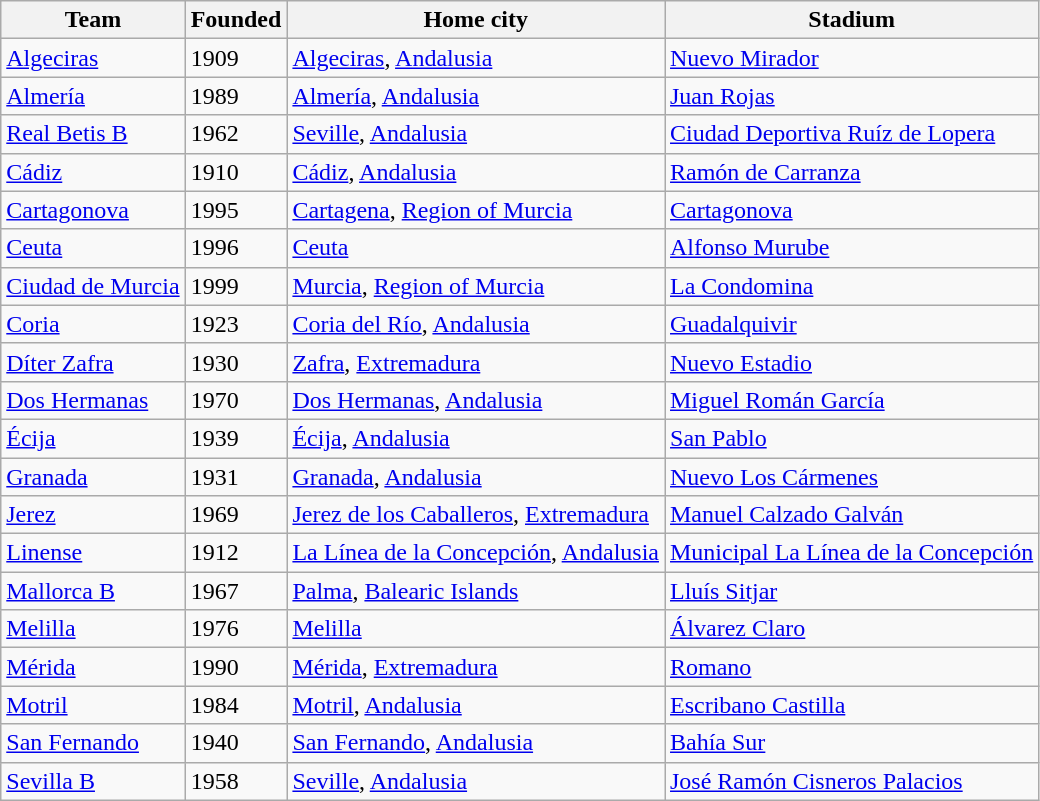<table class="wikitable sortable">
<tr>
<th>Team</th>
<th>Founded</th>
<th>Home city</th>
<th>Stadium</th>
</tr>
<tr>
<td><a href='#'>Algeciras</a></td>
<td>1909</td>
<td><a href='#'>Algeciras</a>, <a href='#'>Andalusia</a></td>
<td><a href='#'>Nuevo Mirador</a></td>
</tr>
<tr>
<td><a href='#'>Almería</a></td>
<td>1989</td>
<td><a href='#'>Almería</a>, <a href='#'>Andalusia</a></td>
<td><a href='#'>Juan Rojas</a></td>
</tr>
<tr>
<td><a href='#'>Real Betis B</a></td>
<td>1962</td>
<td><a href='#'>Seville</a>, <a href='#'>Andalusia</a></td>
<td><a href='#'>Ciudad Deportiva Ruíz de Lopera</a></td>
</tr>
<tr>
<td><a href='#'>Cádiz</a></td>
<td>1910</td>
<td><a href='#'>Cádiz</a>, <a href='#'>Andalusia</a></td>
<td><a href='#'>Ramón de Carranza</a></td>
</tr>
<tr>
<td><a href='#'>Cartagonova</a></td>
<td>1995</td>
<td><a href='#'>Cartagena</a>, <a href='#'>Region of Murcia</a></td>
<td><a href='#'>Cartagonova</a></td>
</tr>
<tr>
<td><a href='#'>Ceuta</a></td>
<td>1996</td>
<td><a href='#'>Ceuta</a></td>
<td><a href='#'>Alfonso Murube</a></td>
</tr>
<tr>
<td><a href='#'>Ciudad de Murcia</a></td>
<td>1999</td>
<td><a href='#'>Murcia</a>, <a href='#'>Region of Murcia</a></td>
<td><a href='#'>La Condomina</a></td>
</tr>
<tr>
<td><a href='#'>Coria</a></td>
<td>1923</td>
<td><a href='#'>Coria del Río</a>, <a href='#'>Andalusia</a></td>
<td><a href='#'>Guadalquivir</a></td>
</tr>
<tr>
<td><a href='#'>Díter Zafra</a></td>
<td>1930</td>
<td><a href='#'>Zafra</a>, <a href='#'>Extremadura</a></td>
<td><a href='#'>Nuevo Estadio</a></td>
</tr>
<tr>
<td><a href='#'>Dos Hermanas</a></td>
<td>1970</td>
<td><a href='#'>Dos Hermanas</a>, <a href='#'>Andalusia</a></td>
<td><a href='#'>Miguel Román García</a></td>
</tr>
<tr>
<td><a href='#'>Écija</a></td>
<td>1939</td>
<td><a href='#'>Écija</a>, <a href='#'>Andalusia</a></td>
<td><a href='#'>San Pablo</a></td>
</tr>
<tr>
<td><a href='#'>Granada</a></td>
<td>1931</td>
<td><a href='#'>Granada</a>, <a href='#'>Andalusia</a></td>
<td><a href='#'>Nuevo Los Cármenes</a></td>
</tr>
<tr>
<td><a href='#'>Jerez</a></td>
<td>1969</td>
<td><a href='#'>Jerez de los Caballeros</a>, <a href='#'>Extremadura</a></td>
<td><a href='#'>Manuel Calzado Galván</a></td>
</tr>
<tr>
<td><a href='#'>Linense</a></td>
<td>1912</td>
<td><a href='#'>La Línea de la Concepción</a>, <a href='#'>Andalusia</a></td>
<td><a href='#'>Municipal La Línea de la Concepción</a></td>
</tr>
<tr>
<td><a href='#'>Mallorca B</a></td>
<td>1967</td>
<td><a href='#'>Palma</a>, <a href='#'>Balearic Islands</a></td>
<td><a href='#'>Lluís Sitjar</a></td>
</tr>
<tr>
<td><a href='#'>Melilla</a></td>
<td>1976</td>
<td><a href='#'>Melilla</a></td>
<td><a href='#'>Álvarez Claro</a></td>
</tr>
<tr>
<td><a href='#'>Mérida</a></td>
<td>1990</td>
<td><a href='#'>Mérida</a>, <a href='#'>Extremadura</a></td>
<td><a href='#'>Romano</a></td>
</tr>
<tr>
<td><a href='#'>Motril</a></td>
<td>1984</td>
<td><a href='#'>Motril</a>, <a href='#'>Andalusia</a></td>
<td><a href='#'>Escribano Castilla</a></td>
</tr>
<tr>
<td><a href='#'>San Fernando</a></td>
<td>1940</td>
<td><a href='#'>San Fernando</a>, <a href='#'>Andalusia</a></td>
<td><a href='#'>Bahía Sur</a></td>
</tr>
<tr>
<td><a href='#'>Sevilla B</a></td>
<td>1958</td>
<td><a href='#'>Seville</a>, <a href='#'>Andalusia</a></td>
<td><a href='#'>José Ramón Cisneros Palacios</a></td>
</tr>
</table>
